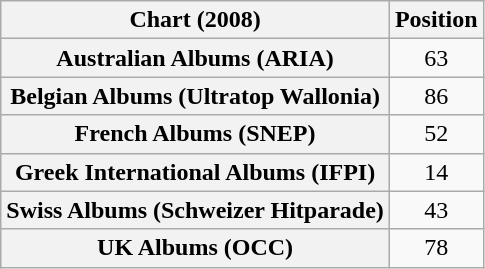<table class="wikitable sortable plainrowheaders" style="text-align:center">
<tr>
<th scope="col">Chart (2008)</th>
<th scope="col">Position</th>
</tr>
<tr>
<th scope="row">Australian Albums (ARIA)</th>
<td>63</td>
</tr>
<tr>
<th scope="row">Belgian Albums (Ultratop Wallonia)</th>
<td>86</td>
</tr>
<tr>
<th scope="row">French Albums (SNEP)</th>
<td>52</td>
</tr>
<tr>
<th scope="row">Greek International Albums (IFPI)</th>
<td>14</td>
</tr>
<tr>
<th scope="row">Swiss Albums (Schweizer Hitparade)</th>
<td>43</td>
</tr>
<tr>
<th scope="row">UK Albums (OCC)</th>
<td>78</td>
</tr>
</table>
